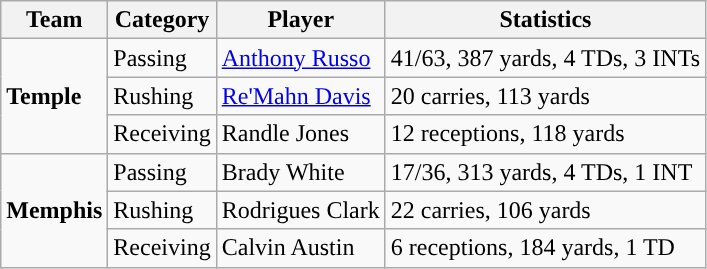<table class="wikitable" style="float: left;">
<tr>
<th>Team</th>
<th>Category</th>
<th>Player</th>
<th>Statistics</th>
</tr>
<tr>
<td rowspan=3><strong>Temple</strong></td>
<td>Passing</td>
<td><a href='#'>Anthony Russo</a></td>
<td>41/63, 387 yards, 4 TDs, 3 INTs</td>
</tr>
<tr>
<td>Rushing</td>
<td><a href='#'>Re'Mahn Davis</a></td>
<td>20 carries, 113 yards</td>
</tr>
<tr>
<td>Receiving</td>
<td>Randle Jones</td>
<td>12 receptions, 118 yards</td>
</tr>
<tr>
<td rowspan=3><strong>Memphis</strong></td>
<td>Passing</td>
<td>Brady White</td>
<td>17/36, 313 yards, 4 TDs, 1 INT</td>
</tr>
<tr>
<td>Rushing</td>
<td>Rodrigues Clark</td>
<td>22 carries, 106 yards</td>
</tr>
<tr>
<td>Receiving</td>
<td>Calvin Austin</td>
<td>6 receptions, 184 yards, 1 TD</td>
</tr>
</table>
